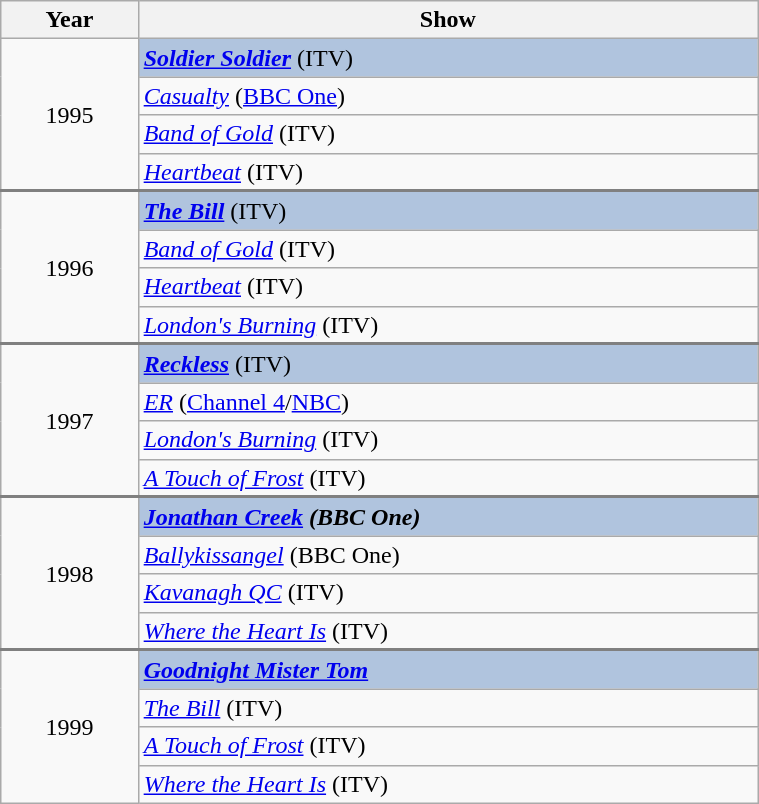<table class="wikitable" width="40%" cellpadding="3">
<tr>
<th width="100"><strong>Year</strong></th>
<th width="500"><strong>Show</strong></th>
</tr>
<tr>
<td rowspan="4" style="text-align:center;">1995</td>
<td style="background:#B0C4DE;"><strong><em><a href='#'>Soldier Soldier</a></em></strong> (ITV)</td>
</tr>
<tr>
<td><em><a href='#'>Casualty</a></em> (<a href='#'>BBC One</a>)</td>
</tr>
<tr>
<td><em><a href='#'>Band of Gold</a></em> (ITV)</td>
</tr>
<tr>
<td><em><a href='#'>Heartbeat</a></em> (ITV)</td>
</tr>
<tr>
</tr>
<tr style="border-top:2px solid gray;">
<td rowspan="4" style="text-align:center;">1996</td>
<td style="background:#B0C4DE;"><strong><em><a href='#'>The Bill</a></em></strong> (ITV)</td>
</tr>
<tr>
<td><em><a href='#'>Band of Gold</a></em> (ITV)</td>
</tr>
<tr>
<td><em><a href='#'>Heartbeat</a></em> (ITV)</td>
</tr>
<tr>
<td><em><a href='#'>London's Burning</a></em> (ITV)</td>
</tr>
<tr>
</tr>
<tr style="border-top:2px solid gray;">
<td rowspan="4" style="text-align:center;">1997</td>
<td style="background:#B0C4DE;"><strong><em><a href='#'>Reckless</a></em></strong> (ITV)</td>
</tr>
<tr>
<td><em><a href='#'>ER</a></em> (<a href='#'>Channel 4</a>/<a href='#'>NBC</a>)</td>
</tr>
<tr>
<td><em><a href='#'>London's Burning</a></em> (ITV)</td>
</tr>
<tr>
<td><em><a href='#'>A Touch of Frost</a></em> (ITV)</td>
</tr>
<tr>
</tr>
<tr style="border-top:2px solid gray;">
<td rowspan="4" style="text-align:center;">1998</td>
<td style="background:#B0C4DE;"><strong><em><a href='#'>Jonathan Creek</a> (BBC One)</em></strong></td>
</tr>
<tr>
<td><em><a href='#'>Ballykissangel</a></em> (BBC One)</td>
</tr>
<tr>
<td><em><a href='#'>Kavanagh QC</a></em> (ITV)</td>
</tr>
<tr>
<td><em><a href='#'>Where the Heart Is</a></em> (ITV)</td>
</tr>
<tr>
</tr>
<tr style="border-top:2px solid gray;">
<td rowspan="4" style="text-align:center;">1999</td>
<td style="background:#B0C4DE;"><strong><em><a href='#'>Goodnight Mister Tom</a></em></strong></td>
</tr>
<tr>
<td><em><a href='#'>The Bill</a></em> (ITV)</td>
</tr>
<tr>
<td><em><a href='#'>A Touch of Frost</a></em> (ITV)</td>
</tr>
<tr>
<td><em><a href='#'>Where the Heart Is</a></em> (ITV)</td>
</tr>
</table>
